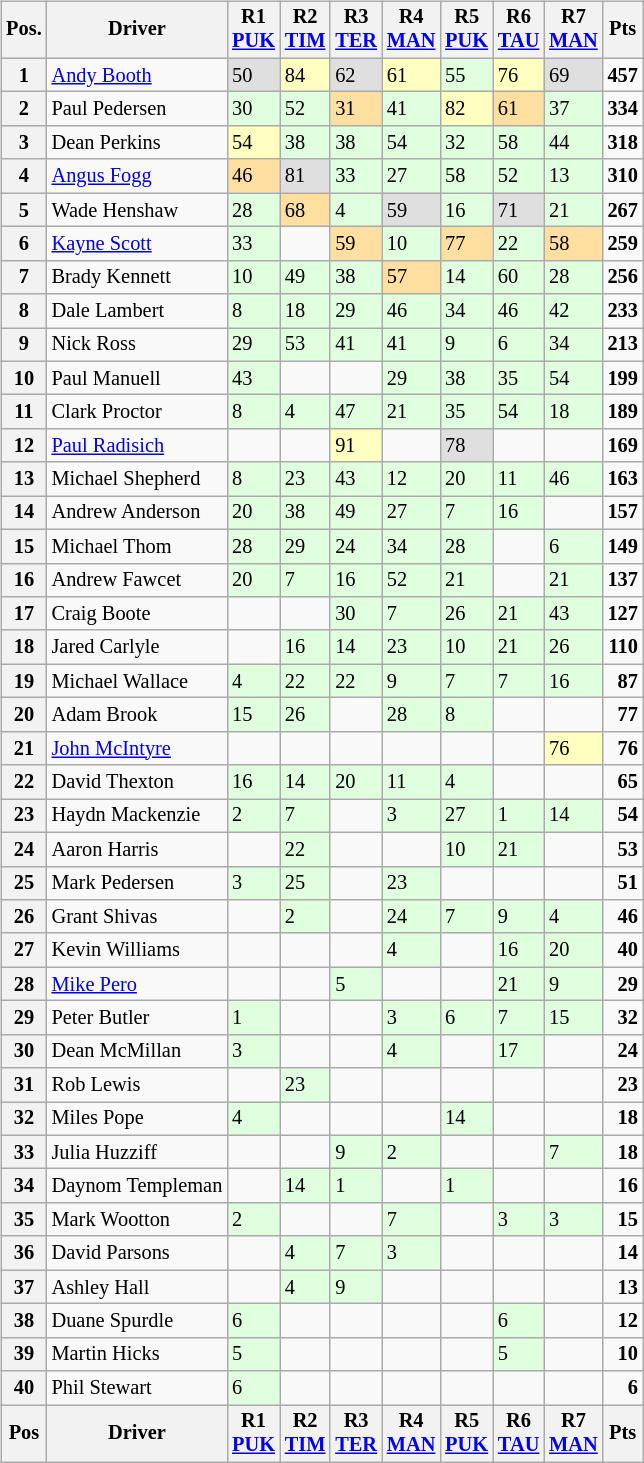<table>
<tr>
<td><br><table class="wikitable" style="font-size: 85%">
<tr>
<th valign="middle">Pos.</th>
<th valign="middle">Driver</th>
<th width="4%">R1<br><a href='#'>PUK</a></th>
<th width="4%">R2<br><a href='#'>TIM</a></th>
<th width="4%">R3<br><a href='#'>TER</a></th>
<th width="4%">R4<br><a href='#'>MAN</a></th>
<th width="4%">R5<br><a href='#'>PUK</a></th>
<th width="4%">R6<br><a href='#'>TAU</a></th>
<th width="4%">R7<br><a href='#'>MAN</a></th>
<th valign="middle">Pts</th>
</tr>
<tr>
<th>1</th>
<td> <a href='#'>Andy Booth</a></td>
<td style="background:#dfdfdf;">50</td>
<td style="background:#ffffbf;">84</td>
<td style="background:#dfdfdf;">62</td>
<td style="background:#ffffbf;">61</td>
<td style="background:#dfffdf;">55</td>
<td style="background:#ffffbf;">76</td>
<td style="background:#dfdfdf;">69</td>
<td align="right"><strong>457</strong></td>
</tr>
<tr>
<th>2</th>
<td> Paul Pedersen</td>
<td style="background:#dfffdf;">30</td>
<td style="background:#dfffdf;">52</td>
<td style="background:#ffdf9f;">31</td>
<td style="background:#dfffdf;">41</td>
<td style="background:#ffffbf;">82</td>
<td style="background:#ffdf9f;">61</td>
<td style="background:#dfffdf;">37</td>
<td align="right"><strong>334</strong></td>
</tr>
<tr>
<th>3</th>
<td> Dean Perkins</td>
<td style="background:#ffffbf;">54</td>
<td style="background:#dfffdf;">38</td>
<td style="background:#dfffdf;">38</td>
<td style="background:#dfffdf;">54</td>
<td style="background:#dfffdf;">32</td>
<td style="background:#dfffdf;">58</td>
<td style="background:#dfffdf;">44</td>
<td align="right"><strong>318</strong></td>
</tr>
<tr>
<th>4</th>
<td> <a href='#'>Angus Fogg</a></td>
<td style="background:#ffdf9f;">46</td>
<td style="background:#dfdfdf;">81</td>
<td style="background:#dfffdf;">33</td>
<td style="background:#dfffdf;">27</td>
<td style="background:#dfffdf;">58</td>
<td style="background:#dfffdf;">52</td>
<td style="background:#dfffdf;">13</td>
<td align="right"><strong>310</strong></td>
</tr>
<tr>
<th>5</th>
<td> Wade Henshaw</td>
<td style="background:#dfffdf;">28</td>
<td style="background:#ffdf9f;">68</td>
<td style="background:#dfffdf;">4</td>
<td style="background:#dfdfdf;">59</td>
<td style="background:#dfffdf;">16</td>
<td style="background:#dfdfdf;">71</td>
<td style="background:#dfffdf;">21</td>
<td align="right"><strong>267</strong></td>
</tr>
<tr>
<th>6</th>
<td> <a href='#'>Kayne Scott</a></td>
<td style="background:#dfffdf;">33</td>
<td></td>
<td style="background:#ffdf9f;">59</td>
<td style="background:#dfffdf;">10</td>
<td style="background:#ffdf9f;">77</td>
<td style="background:#dfffdf;">22</td>
<td style="background:#ffdf9f;">58</td>
<td align="right"><strong>259</strong></td>
</tr>
<tr>
<th>7</th>
<td> Brady Kennett</td>
<td style="background:#dfffdf;">10</td>
<td style="background:#dfffdf;">49</td>
<td style="background:#dfffdf;">38</td>
<td style="background:#ffdf9f;">57</td>
<td style="background:#dfffdf;">14</td>
<td style="background:#dfffdf;">60</td>
<td style="background:#dfffdf;">28</td>
<td align="right"><strong>256</strong></td>
</tr>
<tr>
<th>8</th>
<td> Dale Lambert</td>
<td style="background:#dfffdf;">8</td>
<td style="background:#dfffdf;">18</td>
<td style="background:#dfffdf;">29</td>
<td style="background:#dfffdf;">46</td>
<td style="background:#dfffdf;">34</td>
<td style="background:#dfffdf;">46</td>
<td style="background:#dfffdf;">42</td>
<td align="right"><strong>233</strong></td>
</tr>
<tr>
<th>9</th>
<td> Nick Ross</td>
<td style="background:#dfffdf;">29</td>
<td style="background:#dfffdf;">53</td>
<td style="background:#dfffdf;">41</td>
<td style="background:#dfffdf;">41</td>
<td style="background:#dfffdf;">9</td>
<td style="background:#dfffdf;">6</td>
<td style="background:#dfffdf;">34</td>
<td align="right"><strong>213</strong></td>
</tr>
<tr>
<th>10</th>
<td> Paul Manuell</td>
<td style="background:#dfffdf;">43</td>
<td></td>
<td></td>
<td style="background:#dfffdf;">29</td>
<td style="background:#dfffdf;">38</td>
<td style="background:#dfffdf;">35</td>
<td style="background:#dfffdf;">54</td>
<td align="right"><strong>199</strong></td>
</tr>
<tr>
<th>11</th>
<td> Clark Proctor</td>
<td style="background:#dfffdf;">8</td>
<td style="background:#dfffdf;">4</td>
<td style="background:#dfffdf;">47</td>
<td style="background:#dfffdf;">21</td>
<td style="background:#dfffdf;">35</td>
<td style="background:#dfffdf;">54</td>
<td style="background:#dfffdf;">18</td>
<td align="right"><strong>189</strong></td>
</tr>
<tr>
<th>12</th>
<td> <a href='#'>Paul Radisich</a></td>
<td></td>
<td></td>
<td style="background:#ffffbf;">91</td>
<td></td>
<td style="background:#dfdfdf;">78</td>
<td></td>
<td></td>
<td align="right"><strong>169</strong></td>
</tr>
<tr>
<th>13</th>
<td> Michael Shepherd</td>
<td style="background:#dfffdf;">8</td>
<td style="background:#dfffdf;">23</td>
<td style="background:#dfffdf;">43</td>
<td style="background:#dfffdf;">12</td>
<td style="background:#dfffdf;">20</td>
<td style="background:#dfffdf;">11</td>
<td style="background:#dfffdf;">46</td>
<td align="right"><strong>163</strong></td>
</tr>
<tr>
<th>14</th>
<td> Andrew Anderson</td>
<td style="background:#dfffdf;">20</td>
<td style="background:#dfffdf;">38</td>
<td style="background:#dfffdf;">49</td>
<td style="background:#dfffdf;">27</td>
<td style="background:#dfffdf;">7</td>
<td style="background:#dfffdf;">16</td>
<td></td>
<td align="right"><strong>157</strong></td>
</tr>
<tr>
<th>15</th>
<td> Michael Thom</td>
<td style="background:#dfffdf;">28</td>
<td style="background:#dfffdf;">29</td>
<td style="background:#dfffdf;">24</td>
<td style="background:#dfffdf;">34</td>
<td style="background:#dfffdf;">28</td>
<td></td>
<td style="background:#dfffdf;">6</td>
<td align="right"><strong>149</strong></td>
</tr>
<tr>
<th>16</th>
<td> Andrew Fawcet</td>
<td style="background:#dfffdf;">20</td>
<td style="background:#dfffdf;">7</td>
<td style="background:#dfffdf;">16</td>
<td style="background:#dfffdf;">52</td>
<td style="background:#dfffdf;">21</td>
<td></td>
<td style="background:#dfffdf;">21</td>
<td align="right"><strong>137</strong></td>
</tr>
<tr>
<th>17</th>
<td> Craig Boote</td>
<td></td>
<td></td>
<td style="background:#dfffdf;">30</td>
<td style="background:#dfffdf;">7</td>
<td style="background:#dfffdf;">26</td>
<td style="background:#dfffdf;">21</td>
<td style="background:#dfffdf;">43</td>
<td align="right"><strong>127</strong></td>
</tr>
<tr>
<th>18</th>
<td> Jared Carlyle</td>
<td></td>
<td style="background:#dfffdf;">16</td>
<td style="background:#dfffdf;">14</td>
<td style="background:#dfffdf;">23</td>
<td style="background:#dfffdf;">10</td>
<td style="background:#dfffdf;">21</td>
<td style="background:#dfffdf;">26</td>
<td align="right"><strong>110</strong></td>
</tr>
<tr>
<th>19</th>
<td> Michael Wallace</td>
<td style="background:#dfffdf;">4</td>
<td style="background:#dfffdf;">22</td>
<td style="background:#dfffdf;">22</td>
<td style="background:#dfffdf;">9</td>
<td style="background:#dfffdf;">7</td>
<td style="background:#dfffdf;">7</td>
<td style="background:#dfffdf;">16</td>
<td align="right"><strong>87</strong></td>
</tr>
<tr>
<th>20</th>
<td> Adam Brook</td>
<td style="background:#dfffdf;">15</td>
<td style="background:#dfffdf;">26</td>
<td></td>
<td style="background:#dfffdf;">28</td>
<td style="background:#dfffdf;">8</td>
<td></td>
<td></td>
<td align="right"><strong>77</strong></td>
</tr>
<tr>
<th>21</th>
<td> <a href='#'>John McIntyre</a></td>
<td></td>
<td></td>
<td></td>
<td></td>
<td></td>
<td></td>
<td style="background:#ffffbf;">76</td>
<td align="right"><strong>76</strong></td>
</tr>
<tr>
<th>22</th>
<td> David Thexton</td>
<td style="background:#dfffdf;">16</td>
<td style="background:#dfffdf;">14</td>
<td style="background:#dfffdf;">20</td>
<td style="background:#dfffdf;">11</td>
<td style="background:#dfffdf;">4</td>
<td></td>
<td></td>
<td align="right"><strong>65</strong></td>
</tr>
<tr>
<th>23</th>
<td> Haydn Mackenzie</td>
<td style="background:#dfffdf;">2</td>
<td style="background:#dfffdf;">7</td>
<td></td>
<td style="background:#dfffdf;">3</td>
<td style="background:#dfffdf;">27</td>
<td style="background:#dfffdf;">1</td>
<td style="background:#dfffdf;">14</td>
<td align="right"><strong>54</strong></td>
</tr>
<tr>
<th>24</th>
<td> Aaron Harris</td>
<td></td>
<td style="background:#dfffdf;">22</td>
<td></td>
<td></td>
<td style="background:#dfffdf;">10</td>
<td style="background:#dfffdf;">21</td>
<td></td>
<td align="right"><strong>53</strong></td>
</tr>
<tr>
<th>25</th>
<td> Mark Pedersen</td>
<td style="background:#dfffdf;">3</td>
<td style="background:#dfffdf;">25</td>
<td></td>
<td style="background:#dfffdf;">23</td>
<td></td>
<td></td>
<td></td>
<td align="right"><strong>51</strong></td>
</tr>
<tr>
<th>26</th>
<td> Grant Shivas</td>
<td></td>
<td style="background:#dfffdf;">2</td>
<td></td>
<td style="background:#dfffdf;">24</td>
<td style="background:#dfffdf;">7</td>
<td style="background:#dfffdf;">9</td>
<td style="background:#dfffdf;">4</td>
<td align="right"><strong>46</strong></td>
</tr>
<tr>
<th>27</th>
<td> Kevin Williams</td>
<td></td>
<td></td>
<td></td>
<td style="background:#dfffdf;">4</td>
<td></td>
<td style="background:#dfffdf;">16</td>
<td style="background:#dfffdf;">20</td>
<td align="right"><strong>40</strong></td>
</tr>
<tr>
<th>28</th>
<td> <a href='#'>Mike Pero</a></td>
<td></td>
<td></td>
<td style="background:#dfffdf;">5</td>
<td></td>
<td></td>
<td style="background:#dfffdf;">21</td>
<td style="background:#dfffdf;">9</td>
<td align="right"><strong>29</strong></td>
</tr>
<tr>
<th>29</th>
<td> Peter Butler</td>
<td style="background:#dfffdf;">1</td>
<td></td>
<td></td>
<td style="background:#dfffdf;">3</td>
<td style="background:#dfffdf;">6</td>
<td style="background:#dfffdf;">7</td>
<td style="background:#dfffdf;">15</td>
<td align="right"><strong>32</strong></td>
</tr>
<tr>
<th>30</th>
<td> Dean McMillan</td>
<td style="background:#dfffdf;">3</td>
<td></td>
<td></td>
<td style="background:#dfffdf;">4</td>
<td></td>
<td style="background:#dfffdf;">17</td>
<td></td>
<td align="right"><strong>24</strong></td>
</tr>
<tr>
<th>31</th>
<td> Rob Lewis</td>
<td></td>
<td style="background:#dfffdf;">23</td>
<td></td>
<td></td>
<td></td>
<td></td>
<td></td>
<td align="right"><strong>23</strong></td>
</tr>
<tr>
<th>32</th>
<td> Miles Pope</td>
<td style="background:#dfffdf;">4</td>
<td></td>
<td></td>
<td></td>
<td style="background:#dfffdf;">14</td>
<td></td>
<td></td>
<td align="right"><strong>18</strong></td>
</tr>
<tr>
<th>33</th>
<td> Julia Huzziff</td>
<td></td>
<td></td>
<td style="background:#dfffdf;">9</td>
<td style="background:#dfffdf;">2</td>
<td></td>
<td></td>
<td style="background:#dfffdf;">7</td>
<td align="right"><strong>18</strong></td>
</tr>
<tr>
<th>34</th>
<td> Daynom Templeman</td>
<td></td>
<td style="background:#dfffdf;">14</td>
<td style="background:#dfffdf;">1</td>
<td></td>
<td style="background:#dfffdf;">1</td>
<td></td>
<td></td>
<td align="right"><strong>16</strong></td>
</tr>
<tr>
<th>35</th>
<td> Mark Wootton</td>
<td style="background:#dfffdf;">2</td>
<td></td>
<td></td>
<td style="background:#dfffdf;">7</td>
<td></td>
<td style="background:#dfffdf;">3</td>
<td style="background:#dfffdf;">3</td>
<td align="right"><strong>15</strong></td>
</tr>
<tr>
<th>36</th>
<td> David Parsons</td>
<td></td>
<td style="background:#dfffdf;">4</td>
<td style="background:#dfffdf;">7</td>
<td style="background:#dfffdf;">3</td>
<td></td>
<td></td>
<td></td>
<td align="right"><strong>14</strong></td>
</tr>
<tr>
<th>37</th>
<td> Ashley Hall</td>
<td></td>
<td style="background:#dfffdf;">4</td>
<td style="background:#dfffdf;">9</td>
<td></td>
<td></td>
<td></td>
<td></td>
<td align="right"><strong>13</strong></td>
</tr>
<tr>
<th>38</th>
<td> Duane Spurdle</td>
<td style="background:#dfffdf;">6</td>
<td></td>
<td></td>
<td></td>
<td></td>
<td style="background:#dfffdf;">6</td>
<td></td>
<td align="right"><strong>12</strong></td>
</tr>
<tr>
<th>39</th>
<td> Martin Hicks</td>
<td style="background:#dfffdf;">5</td>
<td></td>
<td></td>
<td></td>
<td></td>
<td style="background:#dfffdf;">5</td>
<td></td>
<td align="right"><strong>10</strong></td>
</tr>
<tr>
<th>40</th>
<td> Phil Stewart</td>
<td style="background:#dfffdf;">6</td>
<td></td>
<td></td>
<td></td>
<td></td>
<td></td>
<td></td>
<td align="right"><strong>6</strong></td>
</tr>
<tr style="background: #f9f9f9" valign="top">
<th valign="middle">Pos</th>
<th valign="middle">Driver</th>
<th width="4%">R1<br><a href='#'>PUK</a></th>
<th width="4%">R2<br><a href='#'>TIM</a></th>
<th width="4%">R3<br><a href='#'>TER</a></th>
<th width="4%">R4<br><a href='#'>MAN</a></th>
<th width="4%">R5<br><a href='#'>PUK</a></th>
<th width="4%">R6<br><a href='#'>TAU</a></th>
<th width="4%">R7<br><a href='#'>MAN</a></th>
<th valign="middle">Pts</th>
</tr>
</table>
</td>
<td valign="top"><br></td>
</tr>
</table>
